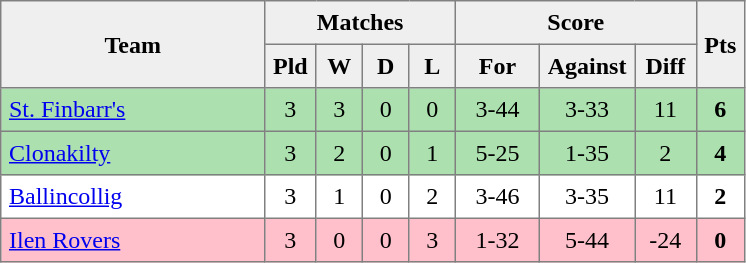<table style=border-collapse:collapse border=1 cellspacing=0 cellpadding=5>
<tr align=center bgcolor=#efefef>
<th rowspan=2 width=165>Team</th>
<th colspan=4>Matches</th>
<th colspan=3>Score</th>
<th rowspan=2width=20>Pts</th>
</tr>
<tr align=center bgcolor=#efefef>
<th width=20>Pld</th>
<th width=20>W</th>
<th width=20>D</th>
<th width=20>L</th>
<th width=45>For</th>
<th width=45>Against</th>
<th width=30>Diff</th>
</tr>
<tr align=center style="background:#ACE1AF;">
<td style="text-align:left;"><a href='#'>St. Finbarr's</a></td>
<td>3</td>
<td>3</td>
<td>0</td>
<td>0</td>
<td>3-44</td>
<td>3-33</td>
<td>11</td>
<td><strong>6</strong></td>
</tr>
<tr align=center style="background:#ACE1AF;">
<td style="text-align:left;"><a href='#'>Clonakilty</a></td>
<td>3</td>
<td>2</td>
<td>0</td>
<td>1</td>
<td>5-25</td>
<td>1-35</td>
<td>2</td>
<td><strong>4</strong></td>
</tr>
<tr align=center>
<td style="text-align:left;"><a href='#'>Ballincollig</a></td>
<td>3</td>
<td>1</td>
<td>0</td>
<td>2</td>
<td>3-46</td>
<td>3-35</td>
<td>11</td>
<td><strong>2</strong></td>
</tr>
<tr align=center style="background:#FFC0CB;">
<td style="text-align:left;"><a href='#'>Ilen Rovers</a></td>
<td>3</td>
<td>0</td>
<td>0</td>
<td>3</td>
<td>1-32</td>
<td>5-44</td>
<td>-24</td>
<td><strong>0</strong></td>
</tr>
</table>
